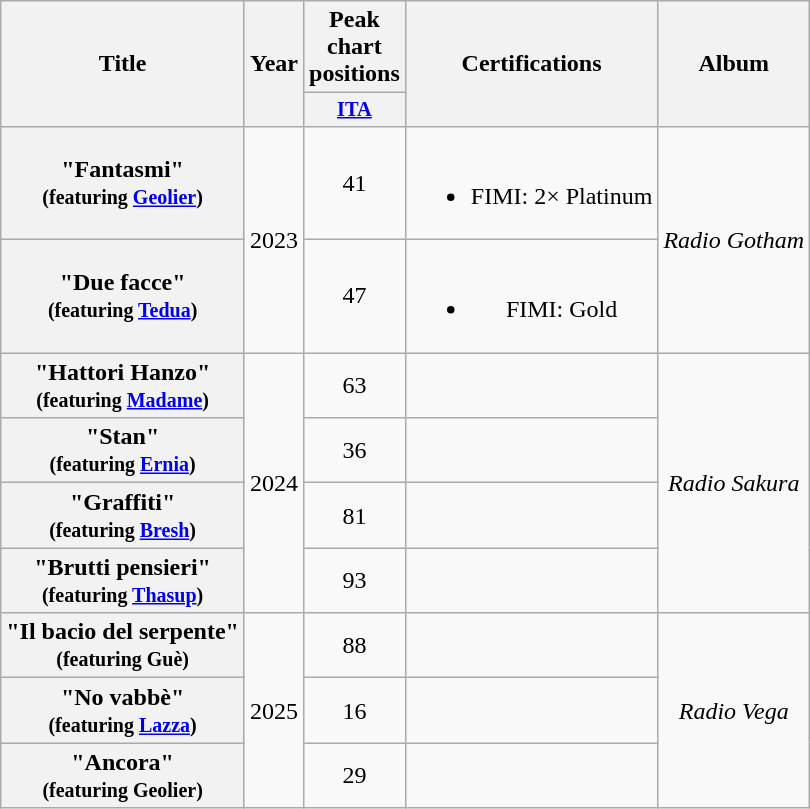<table class="wikitable plainrowheaders" style="text-align:center;">
<tr>
<th scope="col" rowspan="2">Title</th>
<th scope="col" rowspan="2">Year</th>
<th scope="col" colspan="1">Peak chart positions</th>
<th scope="col" rowspan="2">Certifications</th>
<th scope="col" rowspan="2">Album</th>
</tr>
<tr>
<th scope="col" style="width:3em;font-size:85%;"><a href='#'>ITA</a><br></th>
</tr>
<tr>
<th scope="row">"Fantasmi"<br><small>(featuring <a href='#'>Geolier</a>)</small></th>
<td rowspan="2">2023</td>
<td>41</td>
<td><br><ul><li>FIMI: 2× Platinum</li></ul></td>
<td rowspan="2"><em>Radio Gotham</em></td>
</tr>
<tr>
<th scope="row">"Due facce"<br><small>(featuring <a href='#'>Tedua</a>)</small></th>
<td>47</td>
<td><br><ul><li>FIMI: Gold</li></ul></td>
</tr>
<tr>
<th scope="row">"Hattori Hanzo"<br><small>(featuring <a href='#'>Madame</a>)</small></th>
<td rowspan="4">2024</td>
<td>63</td>
<td></td>
<td rowspan="4"><em>Radio Sakura</em></td>
</tr>
<tr>
<th scope="row">"Stan"<br><small>(featuring <a href='#'>Ernia</a>)</small></th>
<td>36</td>
<td></td>
</tr>
<tr>
<th scope="row">"Graffiti"<br><small>(featuring <a href='#'>Bresh</a>)</small></th>
<td>81</td>
<td></td>
</tr>
<tr>
<th scope="row">"Brutti pensieri"<br><small>(featuring <a href='#'>Thasup</a>)</small></th>
<td>93</td>
<td></td>
</tr>
<tr>
<th scope="row">"Il bacio del serpente"<br><small>(featuring Guè)</small></th>
<td rowspan="3">2025</td>
<td>88</td>
<td></td>
<td rowspan="3"><em>Radio Vega</em></td>
</tr>
<tr>
<th scope="row">"No vabbè"<br><small>(featuring <a href='#'>Lazza</a>)</small></th>
<td>16</td>
<td></td>
</tr>
<tr>
<th scope="row">"Ancora"<br><small>(featuring Geolier)</small></th>
<td>29</td>
<td></td>
</tr>
</table>
